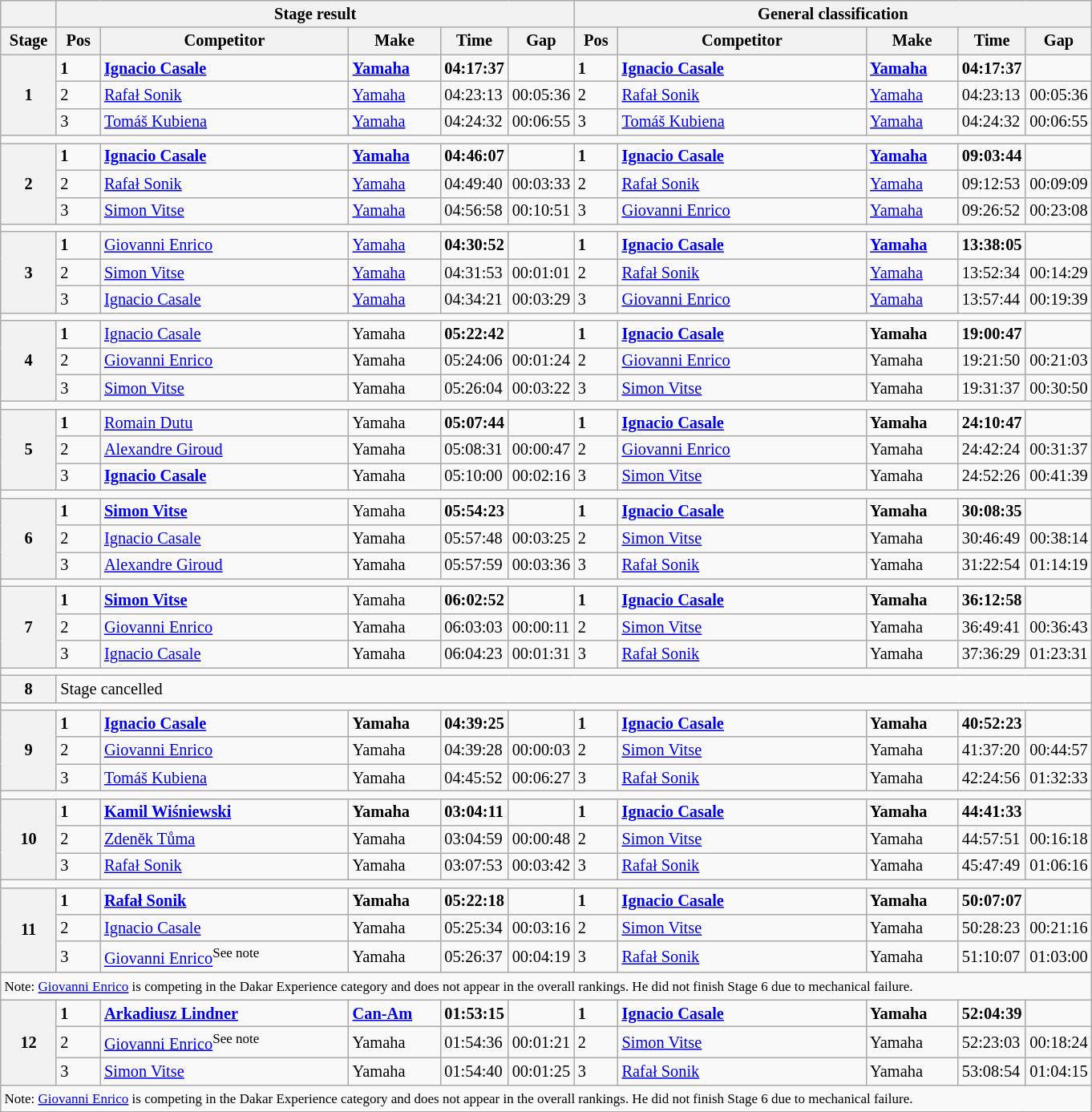<table class="wikitable" style="font-size:85%;">
<tr>
<th></th>
<th colspan=5>Stage result</th>
<th colspan=5>General classification</th>
</tr>
<tr>
<th width="40px">Stage</th>
<th width="30px">Pos</th>
<th width="200px">Competitor</th>
<th width="70px">Make</th>
<th width="40px">Time</th>
<th width="40px">Gap</th>
<th width="30px">Pos</th>
<th width="200px">Competitor</th>
<th width="70px">Make</th>
<th width="40px">Time</th>
<th width="40px">Gap</th>
</tr>
<tr>
<th rowspan=3>1</th>
<td><strong>1</strong></td>
<td><strong> <a href='#'>Ignacio Casale</a></strong></td>
<td><strong><a href='#'>Yamaha</a></strong></td>
<td><strong>04:17:37</strong></td>
<td></td>
<td><strong>1</strong></td>
<td><strong> <a href='#'>Ignacio Casale</a></strong></td>
<td><strong><a href='#'>Yamaha</a></strong></td>
<td><strong>04:17:37</strong></td>
<td></td>
</tr>
<tr>
<td>2</td>
<td> <a href='#'>Rafał Sonik</a></td>
<td><a href='#'>Yamaha</a></td>
<td>04:23:13</td>
<td>00:05:36</td>
<td>2</td>
<td> <a href='#'>Rafał Sonik</a></td>
<td><a href='#'>Yamaha</a></td>
<td>04:23:13</td>
<td>00:05:36</td>
</tr>
<tr>
<td>3</td>
<td> <a href='#'>Tomáš Kubiena</a></td>
<td><a href='#'>Yamaha</a></td>
<td>04:24:32</td>
<td>00:06:55</td>
<td>3</td>
<td> <a href='#'>Tomáš Kubiena</a></td>
<td><a href='#'>Yamaha</a></td>
<td>04:24:32</td>
<td>00:06:55</td>
</tr>
<tr>
<td colspan=11></td>
</tr>
<tr>
<th rowspan=3>2</th>
<td><strong>1</strong></td>
<td><strong> <a href='#'>Ignacio Casale</a></strong></td>
<td><strong><a href='#'>Yamaha</a></strong></td>
<td><strong>04:46:07</strong></td>
<td></td>
<td><strong>1</strong></td>
<td><strong> <a href='#'>Ignacio Casale</a></strong></td>
<td><strong><a href='#'>Yamaha</a></strong></td>
<td><strong>09:03:44</strong></td>
<td></td>
</tr>
<tr>
<td>2</td>
<td> <a href='#'>Rafał Sonik</a></td>
<td><a href='#'>Yamaha</a></td>
<td>04:49:40</td>
<td>00:03:33</td>
<td>2</td>
<td> <a href='#'>Rafał Sonik</a></td>
<td><a href='#'>Yamaha</a></td>
<td>09:12:53</td>
<td>00:09:09</td>
</tr>
<tr>
<td>3</td>
<td> <a href='#'>Simon Vitse</a></td>
<td><a href='#'>Yamaha</a></td>
<td>04:56:58</td>
<td>00:10:51</td>
<td>3</td>
<td> <a href='#'>Giovanni Enrico</a></td>
<td><a href='#'>Yamaha</a></td>
<td>09:26:52</td>
<td>00:23:08</td>
</tr>
<tr>
<td colspan=11></td>
</tr>
<tr>
<th rowspan=3>3</th>
<td><strong>1</strong></td>
<td> <a href='#'>Giovanni Enrico</a></td>
<td><a href='#'>Yamaha</a></td>
<td><strong>04:30:52</strong></td>
<td></td>
<td><strong>1</strong></td>
<td><strong> <a href='#'>Ignacio Casale</a></strong></td>
<td><strong><a href='#'>Yamaha</a></strong></td>
<td><strong>13:38:05</strong></td>
<td></td>
</tr>
<tr>
<td>2</td>
<td> <a href='#'>Simon Vitse</a></td>
<td><a href='#'>Yamaha</a></td>
<td>04:31:53</td>
<td>00:01:01</td>
<td>2</td>
<td> <a href='#'>Rafał Sonik</a></td>
<td><a href='#'>Yamaha</a></td>
<td>13:52:34</td>
<td>00:14:29</td>
</tr>
<tr>
<td>3</td>
<td> <a href='#'>Ignacio Casale</a></td>
<td><a href='#'>Yamaha</a></td>
<td>04:34:21</td>
<td>00:03:29</td>
<td>3</td>
<td> <a href='#'>Giovanni Enrico</a></td>
<td><a href='#'>Yamaha</a></td>
<td>13:57:44</td>
<td>00:19:39</td>
</tr>
<tr>
<td colspan=11></td>
</tr>
<tr>
<th rowspan=3>4</th>
<td><strong>1</strong></td>
<td> <a href='#'>Ignacio Casale</a></td>
<td>Yamaha</td>
<td><strong>05:22:42</strong></td>
<td></td>
<td><strong>1</strong></td>
<td><strong> <a href='#'>Ignacio Casale</a></strong></td>
<td><strong>Yamaha</strong></td>
<td><strong>19:00:47</strong></td>
<td></td>
</tr>
<tr>
<td>2</td>
<td> <a href='#'>Giovanni Enrico</a></td>
<td>Yamaha</td>
<td>05:24:06</td>
<td>00:01:24</td>
<td>2</td>
<td> <a href='#'>Giovanni Enrico</a></td>
<td>Yamaha</td>
<td>19:21:50</td>
<td>00:21:03</td>
</tr>
<tr>
<td>3</td>
<td> <a href='#'>Simon Vitse</a></td>
<td>Yamaha</td>
<td>05:26:04</td>
<td>00:03:22</td>
<td>3</td>
<td> <a href='#'>Simon Vitse</a></td>
<td>Yamaha</td>
<td>19:31:37</td>
<td>00:30:50</td>
</tr>
<tr>
<td colspan=11></td>
</tr>
<tr>
<th rowspan=3>5</th>
<td><strong>1</strong></td>
<td> <a href='#'>Romain Dutu</a></td>
<td>Yamaha</td>
<td><strong>05:07:44</strong></td>
<td></td>
<td><strong>1</strong></td>
<td><strong> <a href='#'>Ignacio Casale</a></strong></td>
<td><strong>Yamaha</strong></td>
<td><strong>24:10:47</strong></td>
<td></td>
</tr>
<tr>
<td>2</td>
<td> <a href='#'>Alexandre Giroud</a></td>
<td>Yamaha</td>
<td>05:08:31</td>
<td>00:00:47</td>
<td>2</td>
<td> <a href='#'>Giovanni Enrico</a></td>
<td>Yamaha</td>
<td>24:42:24</td>
<td>00:31:37</td>
</tr>
<tr>
<td>3</td>
<td><strong> <a href='#'>Ignacio Casale</a></strong></td>
<td>Yamaha</td>
<td>05:10:00</td>
<td>00:02:16</td>
<td>3</td>
<td> <a href='#'>Simon Vitse</a></td>
<td>Yamaha</td>
<td>24:52:26</td>
<td>00:41:39</td>
</tr>
<tr>
<td colspan=11></td>
</tr>
<tr>
<th rowspan=3>6</th>
<td><strong>1</strong></td>
<td><strong> <a href='#'>Simon Vitse</a></strong></td>
<td>Yamaha</td>
<td><strong>05:54:23</strong></td>
<td></td>
<td><strong>1</strong></td>
<td><strong> <a href='#'>Ignacio Casale</a></strong></td>
<td><strong>Yamaha</strong></td>
<td><strong>30:08:35</strong></td>
<td></td>
</tr>
<tr>
<td>2</td>
<td> <a href='#'>Ignacio Casale</a></td>
<td>Yamaha</td>
<td>05:57:48</td>
<td>00:03:25</td>
<td>2</td>
<td> <a href='#'>Simon Vitse</a></td>
<td>Yamaha</td>
<td>30:46:49</td>
<td>00:38:14</td>
</tr>
<tr>
<td>3</td>
<td> <a href='#'>Alexandre Giroud</a></td>
<td>Yamaha</td>
<td>05:57:59</td>
<td>00:03:36</td>
<td>3</td>
<td> <a href='#'>Rafał Sonik</a></td>
<td>Yamaha</td>
<td>31:22:54</td>
<td>01:14:19</td>
</tr>
<tr>
<td colspan=11></td>
</tr>
<tr>
<th rowspan=3>7</th>
<td><strong>1</strong></td>
<td><strong> <a href='#'>Simon Vitse</a></strong></td>
<td>Yamaha</td>
<td><strong>06:02:52</strong></td>
<td></td>
<td><strong>1</strong></td>
<td><strong> <a href='#'>Ignacio Casale</a></strong></td>
<td><strong>Yamaha</strong></td>
<td><strong>36:12:58</strong></td>
<td></td>
</tr>
<tr>
<td>2</td>
<td> <a href='#'>Giovanni Enrico</a></td>
<td>Yamaha</td>
<td>06:03:03</td>
<td>00:00:11</td>
<td>2</td>
<td> <a href='#'>Simon Vitse</a></td>
<td>Yamaha</td>
<td>36:49:41</td>
<td>00:36:43</td>
</tr>
<tr>
<td>3</td>
<td> <a href='#'>Ignacio Casale</a></td>
<td>Yamaha</td>
<td>06:04:23</td>
<td>00:01:31</td>
<td>3</td>
<td> <a href='#'>Rafał Sonik</a></td>
<td>Yamaha</td>
<td>37:36:29</td>
<td>01:23:31</td>
</tr>
<tr>
<td colspan=11></td>
</tr>
<tr>
<th>8</th>
<td colspan=10>Stage cancelled</td>
</tr>
<tr>
<td colspan=11></td>
</tr>
<tr>
<th rowspan=3>9</th>
<td><strong>1</strong></td>
<td><strong> <a href='#'>Ignacio Casale</a></strong></td>
<td><strong>Yamaha</strong></td>
<td><strong>04:39:25</strong></td>
<td></td>
<td><strong>1</strong></td>
<td><strong> <a href='#'>Ignacio Casale</a></strong></td>
<td><strong>Yamaha</strong></td>
<td><strong>40:52:23</strong></td>
<td></td>
</tr>
<tr>
<td>2</td>
<td> <a href='#'>Giovanni Enrico</a></td>
<td>Yamaha</td>
<td>04:39:28</td>
<td>00:00:03</td>
<td>2</td>
<td> <a href='#'>Simon Vitse</a></td>
<td>Yamaha</td>
<td>41:37:20</td>
<td>00:44:57</td>
</tr>
<tr>
<td>3</td>
<td> <a href='#'>Tomáš Kubiena</a></td>
<td>Yamaha</td>
<td>04:45:52</td>
<td>00:06:27</td>
<td>3</td>
<td> <a href='#'>Rafał Sonik</a></td>
<td>Yamaha</td>
<td>42:24:56</td>
<td>01:32:33</td>
</tr>
<tr>
<td colspan=11></td>
</tr>
<tr>
<th rowspan=3>10</th>
<td><strong>1</strong></td>
<td><strong> <a href='#'>Kamil Wiśniewski</a></strong></td>
<td><strong>Yamaha</strong></td>
<td><strong>03:04:11</strong></td>
<td></td>
<td><strong>1</strong></td>
<td><strong> <a href='#'>Ignacio Casale</a></strong></td>
<td><strong>Yamaha</strong></td>
<td><strong>44:41:33</strong></td>
<td></td>
</tr>
<tr>
<td>2</td>
<td> <a href='#'>Zdeněk Tůma</a></td>
<td>Yamaha</td>
<td>03:04:59</td>
<td>00:00:48</td>
<td>2</td>
<td> <a href='#'>Simon Vitse</a></td>
<td>Yamaha</td>
<td>44:57:51</td>
<td>00:16:18</td>
</tr>
<tr>
<td>3</td>
<td> <a href='#'>Rafał Sonik</a></td>
<td>Yamaha</td>
<td>03:07:53</td>
<td>00:03:42</td>
<td>3</td>
<td> <a href='#'>Rafał Sonik</a></td>
<td>Yamaha</td>
<td>45:47:49</td>
<td>01:06:16</td>
</tr>
<tr>
<td colspan=11></td>
</tr>
<tr>
<th rowspan=3>11</th>
<td><strong>1</strong></td>
<td><strong> <a href='#'>Rafał Sonik</a></strong></td>
<td><strong>Yamaha</strong></td>
<td><strong>05:22:18</strong></td>
<td></td>
<td><strong>1</strong></td>
<td><strong> <a href='#'>Ignacio Casale</a></strong></td>
<td><strong>Yamaha</strong></td>
<td><strong>50:07:07</strong></td>
<td></td>
</tr>
<tr>
<td>2</td>
<td> <a href='#'>Ignacio Casale</a></td>
<td>Yamaha</td>
<td>05:25:34</td>
<td>00:03:16</td>
<td>2</td>
<td> <a href='#'>Simon Vitse</a></td>
<td>Yamaha</td>
<td>50:28:23</td>
<td>00:21:16</td>
</tr>
<tr>
<td>3</td>
<td> <a href='#'>Giovanni Enrico</a><sup>See note</sup></td>
<td>Yamaha</td>
<td>05:26:37</td>
<td>00:04:19</td>
<td>3</td>
<td> <a href='#'>Rafał Sonik</a></td>
<td>Yamaha</td>
<td>51:10:07</td>
<td>01:03:00</td>
</tr>
<tr>
<td colspan=11><small>Note: <a href='#'>Giovanni Enrico</a> is competing in the Dakar Experience category and does not appear in the overall rankings. He did not finish Stage 6 due to mechanical failure.</small></td>
</tr>
<tr>
<th rowspan=3>12</th>
<td><strong>1</strong></td>
<td><strong> <a href='#'>Arkadiusz Lindner</a></strong></td>
<td><strong><a href='#'>Can-Am</a></strong></td>
<td><strong>01:53:15</strong></td>
<td></td>
<td><strong>1</strong></td>
<td><strong> <a href='#'>Ignacio Casale</a></strong></td>
<td><strong>Yamaha</strong></td>
<td><strong>52:04:39</strong></td>
<td></td>
</tr>
<tr>
<td>2</td>
<td> <a href='#'>Giovanni Enrico</a><sup>See note</sup></td>
<td>Yamaha</td>
<td>01:54:36</td>
<td>00:01:21</td>
<td>2</td>
<td> <a href='#'>Simon Vitse</a></td>
<td>Yamaha</td>
<td>52:23:03</td>
<td>00:18:24</td>
</tr>
<tr>
<td>3</td>
<td> <a href='#'>Simon Vitse</a></td>
<td>Yamaha</td>
<td>01:54:40</td>
<td>00:01:25</td>
<td>3</td>
<td> <a href='#'>Rafał Sonik</a></td>
<td>Yamaha</td>
<td>53:08:54</td>
<td>01:04:15</td>
</tr>
<tr>
<td colspan=11><small>Note: <a href='#'>Giovanni Enrico</a> is competing in the Dakar Experience category and does not appear in the overall rankings. He did not finish Stage 6 due to mechanical failure.</small></td>
</tr>
<tr>
</tr>
</table>
